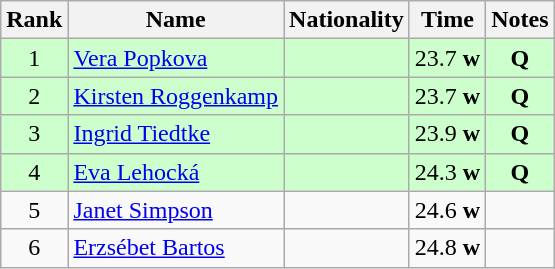<table class="wikitable sortable" style="text-align:center">
<tr>
<th>Rank</th>
<th>Name</th>
<th>Nationality</th>
<th>Time</th>
<th>Notes</th>
</tr>
<tr bgcolor=ccffcc>
<td>1</td>
<td align=left><a href='#'>Vera Popkova</a></td>
<td align=left></td>
<td>23.7 <strong>w</strong></td>
<td><strong>Q</strong></td>
</tr>
<tr bgcolor=ccffcc>
<td>2</td>
<td align=left><a href='#'>Kirsten Roggenkamp</a></td>
<td align=left></td>
<td>23.7 <strong>w</strong></td>
<td><strong>Q</strong></td>
</tr>
<tr bgcolor=ccffcc>
<td>3</td>
<td align=left><a href='#'>Ingrid Tiedtke</a></td>
<td align=left></td>
<td>23.9 <strong>w</strong></td>
<td><strong>Q</strong></td>
</tr>
<tr bgcolor=ccffcc>
<td>4</td>
<td align=left><a href='#'>Eva Lehocká</a></td>
<td align=left></td>
<td>24.3 <strong>w</strong></td>
<td><strong>Q</strong></td>
</tr>
<tr>
<td>5</td>
<td align=left><a href='#'>Janet Simpson</a></td>
<td align=left></td>
<td>24.6 <strong>w</strong></td>
<td></td>
</tr>
<tr>
<td>6</td>
<td align=left><a href='#'>Erzsébet Bartos</a></td>
<td align=left></td>
<td>24.8 <strong>w</strong></td>
<td></td>
</tr>
</table>
